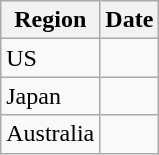<table class="wikitable">
<tr>
<th>Region</th>
<th>Date</th>
</tr>
<tr>
<td>US</td>
<td></td>
</tr>
<tr>
<td>Japan</td>
<td></td>
</tr>
<tr>
<td>Australia</td>
<td></td>
</tr>
</table>
